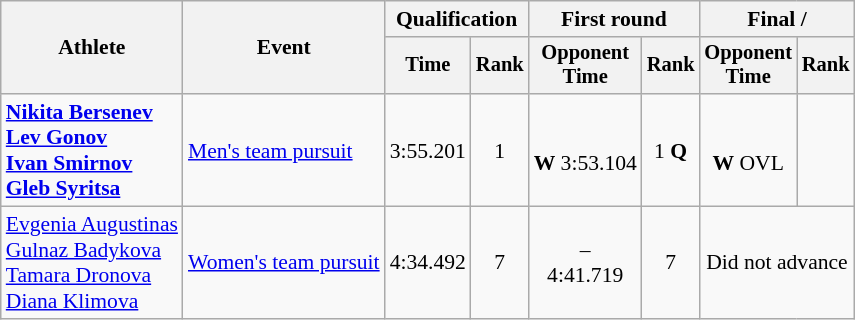<table class="wikitable" style="text-align:center; font-size:90%">
<tr>
<th rowspan=2>Athlete</th>
<th rowspan=2>Event</th>
<th colspan=2>Qualification</th>
<th colspan=2>First round</th>
<th colspan=2>Final / </th>
</tr>
<tr style="font-size:95%">
<th>Time</th>
<th>Rank</th>
<th>Opponent<br>Time</th>
<th>Rank</th>
<th>Opponent<br>Time</th>
<th>Rank</th>
</tr>
<tr>
<td align=left><strong><a href='#'>Nikita Bersenev</a><br><a href='#'>Lev Gonov</a><br><a href='#'>Ivan Smirnov</a><br><a href='#'>Gleb Syritsa</a></strong></td>
<td align=left><a href='#'>Men's team pursuit</a></td>
<td>3:55.201</td>
<td>1</td>
<td><br><strong>W</strong> 3:53.104</td>
<td>1 <strong>Q</strong></td>
<td><br><strong>W</strong> OVL</td>
<td></td>
</tr>
<tr>
<td align=left><a href='#'>Evgenia Augustinas</a><br><a href='#'>Gulnaz Badykova</a><br><a href='#'>Tamara Dronova</a><br><a href='#'>Diana Klimova</a></td>
<td align=left><a href='#'>Women's team pursuit</a></td>
<td>4:34.492</td>
<td>7</td>
<td>–<br>4:41.719</td>
<td>7</td>
<td colspan=2>Did not advance</td>
</tr>
</table>
